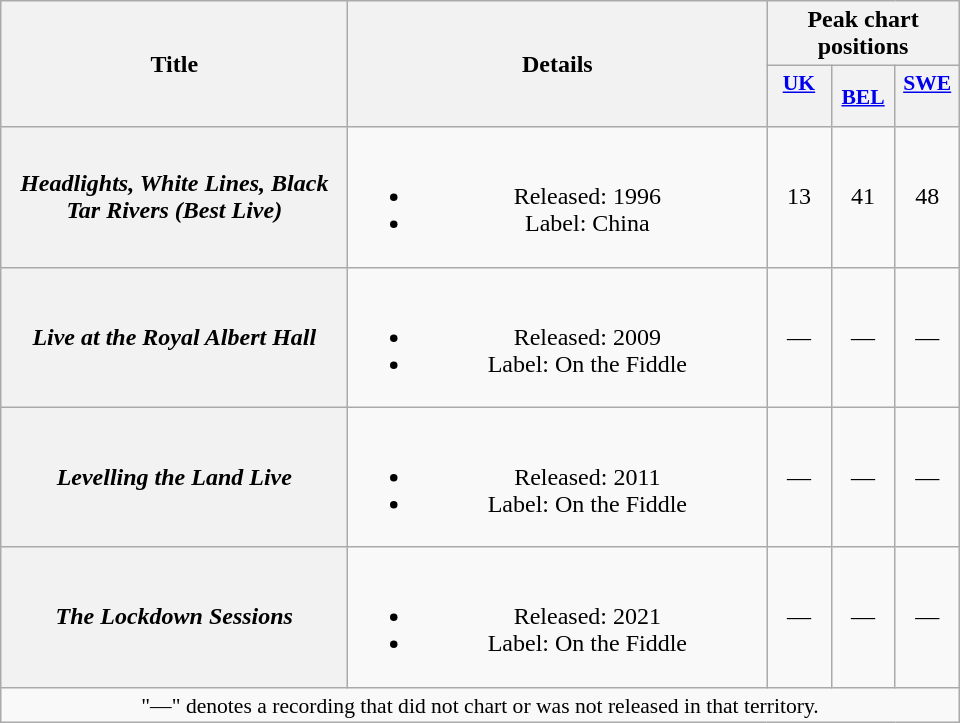<table class="wikitable plainrowheaders" style="text-align:center;">
<tr>
<th scope="col" rowspan="2" style="width:14em;">Title</th>
<th scope="col" rowspan="2" style="width:17em;">Details</th>
<th scope="col" colspan="3">Peak chart positions</th>
</tr>
<tr>
<th scope="col" style="width:2.5em;font-size:90%;"><a href='#'>UK</a><br><br></th>
<th scope="col" style="width:2.5em;font-size:90%;"><a href='#'>BEL</a><br></th>
<th scope="col" style="width:2.5em;font-size:90%;"><a href='#'>SWE</a><br><br></th>
</tr>
<tr>
<th scope="row"><em>Headlights, White Lines, Black Tar Rivers (Best Live)</em></th>
<td><br><ul><li>Released: 1996</li><li>Label: China</li></ul></td>
<td>13</td>
<td>41</td>
<td>48</td>
</tr>
<tr>
<th scope="row"><em>Live at the Royal Albert Hall</em></th>
<td><br><ul><li>Released: 2009</li><li>Label: On the Fiddle</li></ul></td>
<td>—</td>
<td>—</td>
<td>—</td>
</tr>
<tr>
<th scope="row"><em>Levelling the Land Live</em></th>
<td><br><ul><li>Released: 2011</li><li>Label: On the Fiddle</li></ul></td>
<td>—</td>
<td>—</td>
<td>—</td>
</tr>
<tr>
<th scope="row"><em>The Lockdown Sessions</em></th>
<td><br><ul><li>Released: 2021</li><li>Label: On the Fiddle</li></ul></td>
<td>—</td>
<td>—</td>
<td>—</td>
</tr>
<tr>
<td colspan="14" style="font-size:90%">"—" denotes a recording that did not chart or was not released in that territory.</td>
</tr>
</table>
